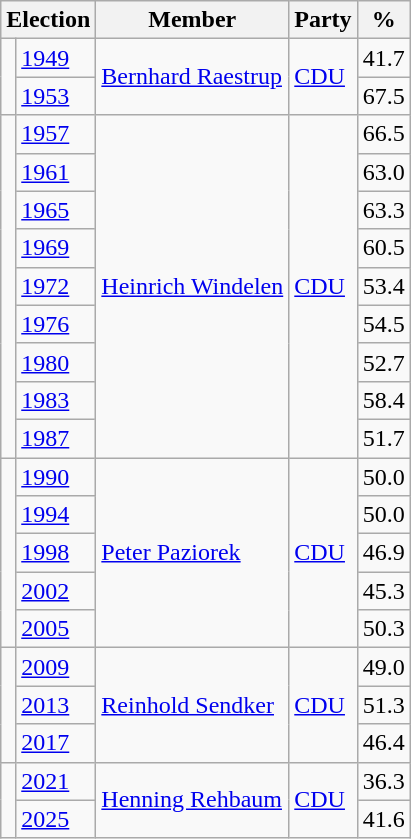<table class=wikitable>
<tr>
<th colspan=2>Election</th>
<th>Member</th>
<th>Party</th>
<th>%</th>
</tr>
<tr>
<td rowspan=2 bgcolor=></td>
<td><a href='#'>1949</a></td>
<td rowspan=2><a href='#'>Bernhard Raestrup</a></td>
<td rowspan=2><a href='#'>CDU</a></td>
<td align=right>41.7</td>
</tr>
<tr>
<td><a href='#'>1953</a></td>
<td align=right>67.5</td>
</tr>
<tr>
<td rowspan=9 bgcolor=></td>
<td><a href='#'>1957</a></td>
<td rowspan=9><a href='#'>Heinrich Windelen</a></td>
<td rowspan=9><a href='#'>CDU</a></td>
<td align=right>66.5</td>
</tr>
<tr>
<td><a href='#'>1961</a></td>
<td align=right>63.0</td>
</tr>
<tr>
<td><a href='#'>1965</a></td>
<td align=right>63.3</td>
</tr>
<tr>
<td><a href='#'>1969</a></td>
<td align=right>60.5</td>
</tr>
<tr>
<td><a href='#'>1972</a></td>
<td align=right>53.4</td>
</tr>
<tr>
<td><a href='#'>1976</a></td>
<td align=right>54.5</td>
</tr>
<tr>
<td><a href='#'>1980</a></td>
<td align=right>52.7</td>
</tr>
<tr>
<td><a href='#'>1983</a></td>
<td align=right>58.4</td>
</tr>
<tr>
<td><a href='#'>1987</a></td>
<td align=right>51.7</td>
</tr>
<tr>
<td rowspan=5 bgcolor=></td>
<td><a href='#'>1990</a></td>
<td rowspan=5><a href='#'>Peter Paziorek</a></td>
<td rowspan=5><a href='#'>CDU</a></td>
<td align=right>50.0</td>
</tr>
<tr>
<td><a href='#'>1994</a></td>
<td align=right>50.0</td>
</tr>
<tr>
<td><a href='#'>1998</a></td>
<td align=right>46.9</td>
</tr>
<tr>
<td><a href='#'>2002</a></td>
<td align=right>45.3</td>
</tr>
<tr>
<td><a href='#'>2005</a></td>
<td align=right>50.3</td>
</tr>
<tr>
<td rowspan=3 bgcolor=></td>
<td><a href='#'>2009</a></td>
<td rowspan=3><a href='#'>Reinhold Sendker</a></td>
<td rowspan=3><a href='#'>CDU</a></td>
<td align=right>49.0</td>
</tr>
<tr>
<td><a href='#'>2013</a></td>
<td align=right>51.3</td>
</tr>
<tr>
<td><a href='#'>2017</a></td>
<td align=right>46.4</td>
</tr>
<tr>
<td rowspan=3 bgcolor=></td>
<td><a href='#'>2021</a></td>
<td rowspan=2><a href='#'>Henning Rehbaum</a></td>
<td rowspan=2><a href='#'>CDU</a></td>
<td align=right>36.3</td>
</tr>
<tr>
<td><a href='#'>2025</a></td>
<td align=right>41.6</td>
</tr>
</table>
